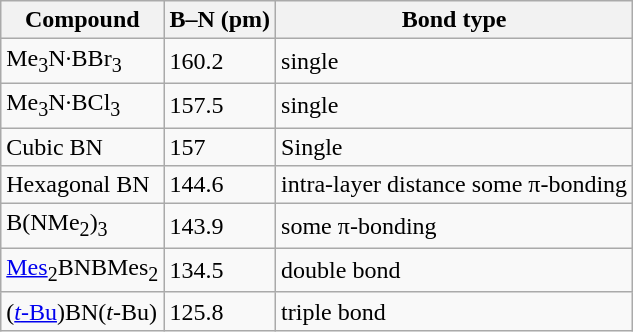<table class="wikitable">
<tr>
<th>Compound</th>
<th>B–N (pm)</th>
<th>Bond type</th>
</tr>
<tr>
<td>Me<sub>3</sub>N·BBr<sub>3</sub></td>
<td>160.2</td>
<td>single</td>
</tr>
<tr>
<td>Me<sub>3</sub>N·BCl<sub>3</sub></td>
<td>157.5</td>
<td>single</td>
</tr>
<tr>
<td>Cubic BN</td>
<td>157</td>
<td>Single</td>
</tr>
<tr>
<td>Hexagonal BN</td>
<td>144.6</td>
<td>intra-layer distance some π-bonding</td>
</tr>
<tr>
<td>B(NMe<sub>2</sub>)<sub>3</sub></td>
<td>143.9</td>
<td>some π-bonding</td>
</tr>
<tr>
<td><a href='#'>Mes</a><sub>2</sub>BNBMes<sub>2</sub></td>
<td>134.5</td>
<td>double bond</td>
</tr>
<tr>
<td>(<a href='#'><em>t</em>-Bu</a>)BN(<em>t</em>-Bu)</td>
<td>125.8</td>
<td>triple bond</td>
</tr>
</table>
